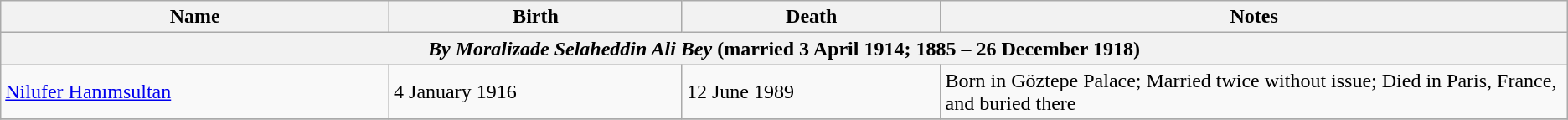<table class="wikitable">
<tr>
<th>Name</th>
<th>Birth</th>
<th>Death</th>
<th style="width:40%;">Notes</th>
</tr>
<tr>
<th colspan="4"><strong><em>By Moralizade Selaheddin Ali Bey</em></strong> (married 3 April 1914; 1885 – 26 December 1918)</th>
</tr>
<tr>
<td><a href='#'>Nilufer Hanımsultan</a></td>
<td>4 January 1916</td>
<td>12 June 1989</td>
<td>Born in Göztepe Palace;  Married twice without issue; Died in Paris, France, and buried there</td>
</tr>
<tr>
</tr>
</table>
